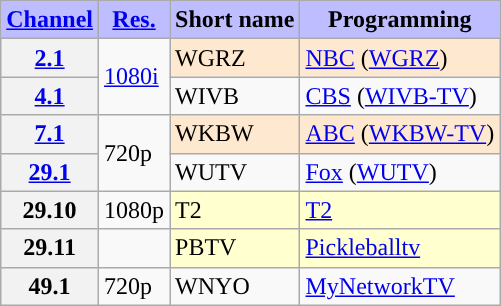<table class="wikitable">
<tr>
<th style="background-color: #bdbdff" scope = "col"><a href='#'>Channel</a></th>
<th style="background-color: #bdbdff" scope = "col"><a href='#'>Res.</a></th>
<th style="background-color: #bdbdff" scope = "col">Short name</th>
<th style="background-color: #bdbdff" scope = "col">Programming</th>
</tr>
<tr>
<th scope = "row"><a href='#'>2.1</a></th>
<td rowspan=2><a href='#'>1080i</a></td>
<td style="background-color:#ffe8d0">WGRZ</td>
<td style="background-color:#ffe8d0"><a href='#'>NBC</a> (<a href='#'>WGRZ</a>) </td>
</tr>
<tr>
<th scope = "row"><a href='#'>4.1</a></th>
<td>WIVB</td>
<td><a href='#'>CBS</a> (<a href='#'>WIVB-TV</a>)</td>
</tr>
<tr>
<th scope = "row"><a href='#'>7.1</a></th>
<td rowspan=2>720p</td>
<td style="background-color:#ffe8d0">WKBW</td>
<td style="background-color:#ffe8d0"><a href='#'>ABC</a> (<a href='#'>WKBW-TV</a>) </td>
</tr>
<tr>
<th scope = "row"><a href='#'>29.1</a></th>
<td>WUTV</td>
<td><a href='#'>Fox</a> (<a href='#'>WUTV</a>)</td>
</tr>
<tr>
<th scope = "row">29.10</th>
<td>1080p</td>
<td style="background-color:#ffffd0">T2</td>
<td style="background-color:#ffffd0"><a href='#'>T2</a></td>
</tr>
<tr>
<th scope = "row">29.11</th>
<td></td>
<td style="background-color:#ffffd0">PBTV</td>
<td style="background-color:#ffffd0"><a href='#'>Pickleballtv</a></td>
</tr>
<tr>
<th scope = "row">49.1</th>
<td>720p</td>
<td>WNYO</td>
<td><a href='#'>MyNetworkTV</a></td>
</tr>
</table>
